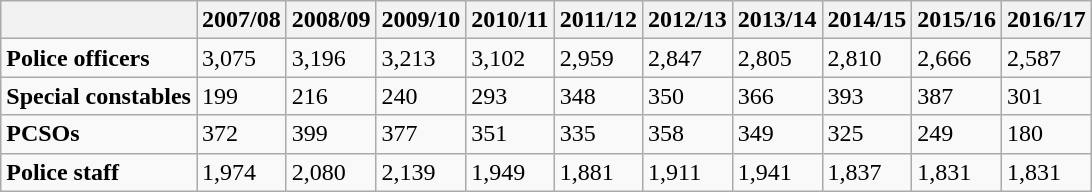<table class="wikitable">
<tr>
<th></th>
<th>2007/08</th>
<th>2008/09</th>
<th>2009/10</th>
<th>2010/11</th>
<th>2011/12</th>
<th>2012/13</th>
<th>2013/14</th>
<th>2014/15</th>
<th>2015/16</th>
<th>2016/17</th>
</tr>
<tr>
<td><strong>Police officers</strong></td>
<td>3,075</td>
<td>3,196</td>
<td>3,213</td>
<td>3,102</td>
<td>2,959</td>
<td>2,847</td>
<td>2,805</td>
<td>2,810</td>
<td>2,666</td>
<td>2,587</td>
</tr>
<tr>
<td><strong>Special constables</strong></td>
<td>199</td>
<td>216</td>
<td>240</td>
<td>293</td>
<td>348</td>
<td>350</td>
<td>366</td>
<td>393</td>
<td>387</td>
<td>301</td>
</tr>
<tr>
<td><strong>PCSOs</strong></td>
<td>372</td>
<td>399</td>
<td>377</td>
<td>351</td>
<td>335</td>
<td>358</td>
<td>349</td>
<td>325</td>
<td>249</td>
<td>180</td>
</tr>
<tr>
<td><strong>Police staff</strong></td>
<td>1,974</td>
<td>2,080</td>
<td>2,139</td>
<td>1,949</td>
<td>1,881</td>
<td>1,911</td>
<td>1,941</td>
<td>1,837</td>
<td>1,831</td>
<td>1,831</td>
</tr>
</table>
